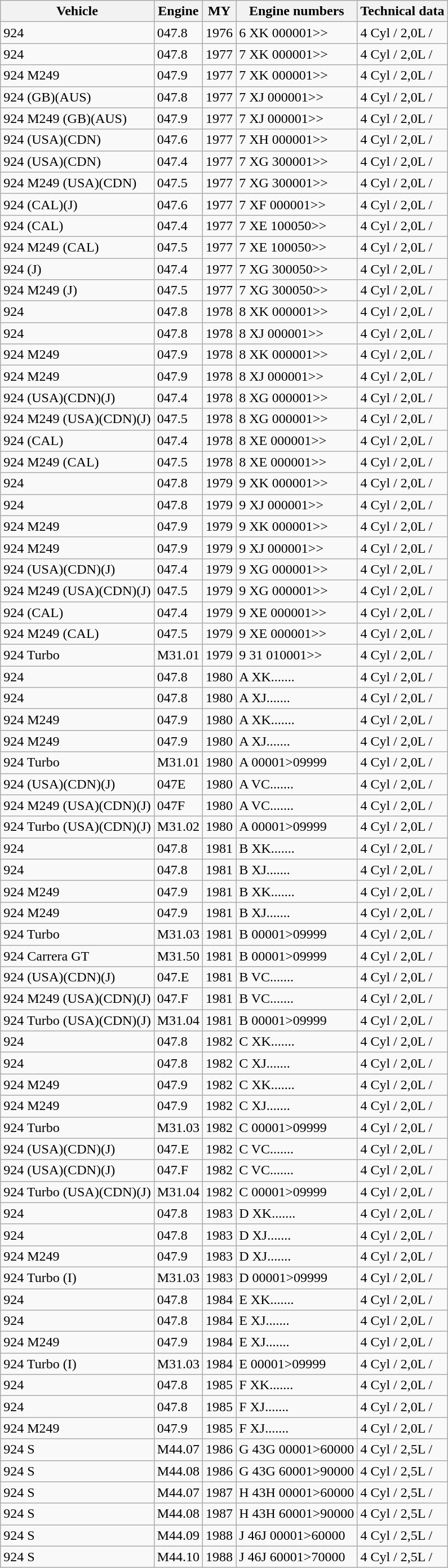<table class="wikitable">
<tr>
<th>Vehicle</th>
<th>Engine</th>
<th>MY</th>
<th>Engine numbers</th>
<th>Technical data</th>
</tr>
<tr>
<td>924</td>
<td>047.8</td>
<td>1976</td>
<td>6 XK 000001>></td>
<td>4 Cyl / 2,0L / </td>
</tr>
<tr>
<td>924</td>
<td>047.8</td>
<td>1977</td>
<td>7 XK 000001>></td>
<td>4 Cyl / 2,0L / </td>
</tr>
<tr>
<td>924 M249</td>
<td>047.9</td>
<td>1977</td>
<td>7 XK 000001>></td>
<td>4 Cyl / 2,0L / </td>
</tr>
<tr>
<td>924 (GB)(AUS)</td>
<td>047.8</td>
<td>1977</td>
<td>7 XJ 000001>></td>
<td>4 Cyl / 2,0L / </td>
</tr>
<tr>
<td>924 M249 (GB)(AUS)</td>
<td>047.9</td>
<td>1977</td>
<td>7 XJ 000001>></td>
<td>4 Cyl / 2,0L / </td>
</tr>
<tr>
<td>924 (USA)(CDN)</td>
<td>047.6</td>
<td>1977</td>
<td>7 XH 000001>></td>
<td>4 Cyl / 2,0L / </td>
</tr>
<tr>
<td>924 (USA)(CDN)</td>
<td>047.4</td>
<td>1977</td>
<td>7 XG 300001>></td>
<td>4 Cyl / 2,0L / </td>
</tr>
<tr>
<td>924 M249 (USA)(CDN)</td>
<td>047.5</td>
<td>1977</td>
<td>7 XG 300001>></td>
<td>4 Cyl / 2,0L / </td>
</tr>
<tr>
<td>924 (CAL)(J)</td>
<td>047.6</td>
<td>1977</td>
<td>7 XF 000001>></td>
<td>4 Cyl / 2,0L / </td>
</tr>
<tr>
<td>924 (CAL)</td>
<td>047.4</td>
<td>1977</td>
<td>7 XE 100050>></td>
<td>4 Cyl / 2,0L / </td>
</tr>
<tr>
<td>924 M249 (CAL)</td>
<td>047.5</td>
<td>1977</td>
<td>7 XE 100050>></td>
<td>4 Cyl / 2,0L / </td>
</tr>
<tr>
<td>924 (J)</td>
<td>047.4</td>
<td>1977</td>
<td>7 XG 300050>></td>
<td>4 Cyl / 2,0L / </td>
</tr>
<tr>
<td>924 M249 (J)</td>
<td>047.5</td>
<td>1977</td>
<td>7 XG 300050>></td>
<td>4 Cyl / 2,0L / </td>
</tr>
<tr>
<td>924</td>
<td>047.8</td>
<td>1978</td>
<td>8 XK 000001>></td>
<td>4 Cyl / 2,0L / </td>
</tr>
<tr>
<td>924</td>
<td>047.8</td>
<td>1978</td>
<td>8 XJ 000001>></td>
<td>4 Cyl / 2,0L / </td>
</tr>
<tr>
<td>924 M249</td>
<td>047.9</td>
<td>1978</td>
<td>8 XK 000001>></td>
<td>4 Cyl / 2,0L / </td>
</tr>
<tr>
<td>924 M249</td>
<td>047.9</td>
<td>1978</td>
<td>8 XJ 000001>></td>
<td>4 Cyl / 2,0L / </td>
</tr>
<tr>
<td>924 (USA)(CDN)(J)</td>
<td>047.4</td>
<td>1978</td>
<td>8 XG 000001>></td>
<td>4 Cyl / 2,0L / </td>
</tr>
<tr>
<td>924 M249 (USA)(CDN)(J)</td>
<td>047.5</td>
<td>1978</td>
<td>8 XG 000001>></td>
<td>4 Cyl / 2,0L / </td>
</tr>
<tr>
<td>924 (CAL)</td>
<td>047.4</td>
<td>1978</td>
<td>8 XE 000001>></td>
<td>4 Cyl / 2,0L / </td>
</tr>
<tr>
<td>924 M249 (CAL)</td>
<td>047.5</td>
<td>1978</td>
<td>8 XE 000001>></td>
<td>4 Cyl / 2,0L / </td>
</tr>
<tr>
<td>924</td>
<td>047.8</td>
<td>1979</td>
<td>9 XK 000001>></td>
<td>4 Cyl / 2,0L / </td>
</tr>
<tr>
<td>924</td>
<td>047.8</td>
<td>1979</td>
<td>9 XJ 000001>></td>
<td>4 Cyl / 2,0L / </td>
</tr>
<tr>
<td>924 M249</td>
<td>047.9</td>
<td>1979</td>
<td>9 XK 000001>></td>
<td>4 Cyl / 2,0L / </td>
</tr>
<tr>
<td>924 M249</td>
<td>047.9</td>
<td>1979</td>
<td>9 XJ 000001>></td>
<td>4 Cyl / 2,0L / </td>
</tr>
<tr>
<td>924 (USA)(CDN)(J)</td>
<td>047.4</td>
<td>1979</td>
<td>9 XG 000001>></td>
<td>4 Cyl / 2,0L / </td>
</tr>
<tr>
<td>924 M249 (USA)(CDN)(J)</td>
<td>047.5</td>
<td>1979</td>
<td>9 XG 000001>></td>
<td>4 Cyl / 2,0L / </td>
</tr>
<tr>
<td>924 (CAL)</td>
<td>047.4</td>
<td>1979</td>
<td>9 XE 000001>></td>
<td>4 Cyl / 2,0L / </td>
</tr>
<tr>
<td>924 M249 (CAL)</td>
<td>047.5</td>
<td>1979</td>
<td>9 XE 000001>></td>
<td>4 Cyl / 2,0L / </td>
</tr>
<tr>
<td>924 Turbo</td>
<td>M31.01</td>
<td>1979</td>
<td>9 31 010001>></td>
<td>4 Cyl / 2,0L / </td>
</tr>
<tr>
<td>924</td>
<td>047.8</td>
<td>1980</td>
<td>A XK.......</td>
<td>4 Cyl / 2,0L / </td>
</tr>
<tr>
<td>924</td>
<td>047.8</td>
<td>1980</td>
<td>A XJ.......</td>
<td>4 Cyl / 2,0L / </td>
</tr>
<tr>
<td>924 M249</td>
<td>047.9</td>
<td>1980</td>
<td>A XK.......</td>
<td>4 Cyl / 2,0L / </td>
</tr>
<tr>
<td>924 M249</td>
<td>047.9</td>
<td>1980</td>
<td>A XJ.......</td>
<td>4 Cyl / 2,0L / </td>
</tr>
<tr>
<td>924 Turbo</td>
<td>M31.01</td>
<td>1980</td>
<td>A 00001>09999</td>
<td>4 Cyl / 2,0L / </td>
</tr>
<tr>
<td>924 (USA)(CDN)(J)</td>
<td>047E</td>
<td>1980</td>
<td>A VC.......</td>
<td>4 Cyl / 2,0L / </td>
</tr>
<tr>
<td>924 M249 (USA)(CDN)(J)</td>
<td>047F</td>
<td>1980</td>
<td>A VC.......</td>
<td>4 Cyl / 2,0L / </td>
</tr>
<tr>
<td>924 Turbo (USA)(CDN)(J)</td>
<td>M31.02</td>
<td>1980</td>
<td>A 00001>09999</td>
<td>4 Cyl / 2,0L / </td>
</tr>
<tr>
<td>924</td>
<td>047.8</td>
<td>1981</td>
<td>B XK.......</td>
<td>4 Cyl / 2,0L / </td>
</tr>
<tr>
<td>924</td>
<td>047.8</td>
<td>1981</td>
<td>B XJ.......</td>
<td>4 Cyl / 2,0L / </td>
</tr>
<tr>
<td>924 M249</td>
<td>047.9</td>
<td>1981</td>
<td>B XK.......</td>
<td>4 Cyl / 2,0L / </td>
</tr>
<tr>
<td>924 M249</td>
<td>047.9</td>
<td>1981</td>
<td>B XJ.......</td>
<td>4 Cyl / 2,0L / </td>
</tr>
<tr>
<td>924 Turbo</td>
<td>M31.03</td>
<td>1981</td>
<td>B 00001>09999</td>
<td>4 Cyl / 2,0L / </td>
</tr>
<tr>
<td>924 Carrera GT</td>
<td>M31.50</td>
<td>1981</td>
<td>B 00001>09999</td>
<td>4 Cyl / 2,0L / </td>
</tr>
<tr>
<td>924 (USA)(CDN)(J)</td>
<td>047.E</td>
<td>1981</td>
<td>B VC.......</td>
<td>4 Cyl / 2,0L / </td>
</tr>
<tr>
<td>924 M249 (USA)(CDN)(J)</td>
<td>047.F</td>
<td>1981</td>
<td>B VC.......</td>
<td>4 Cyl / 2,0L / </td>
</tr>
<tr>
<td>924 Turbo (USA)(CDN)(J)</td>
<td>M31.04</td>
<td>1981</td>
<td>B 00001>09999</td>
<td>4 Cyl / 2,0L / </td>
</tr>
<tr>
<td>924</td>
<td>047.8</td>
<td>1982</td>
<td>C XK.......</td>
<td>4 Cyl / 2,0L / </td>
</tr>
<tr>
<td>924</td>
<td>047.8</td>
<td>1982</td>
<td>C XJ.......</td>
<td>4 Cyl / 2,0L / </td>
</tr>
<tr>
<td>924 M249</td>
<td>047.9</td>
<td>1982</td>
<td>C XK.......</td>
<td>4 Cyl / 2,0L / </td>
</tr>
<tr>
<td>924 M249</td>
<td>047.9</td>
<td>1982</td>
<td>C XJ.......</td>
<td>4 Cyl / 2,0L / </td>
</tr>
<tr>
<td>924 Turbo</td>
<td>M31.03</td>
<td>1982</td>
<td>C 00001>09999</td>
<td>4 Cyl / 2,0L / </td>
</tr>
<tr>
<td>924 (USA)(CDN)(J)</td>
<td>047.E</td>
<td>1982</td>
<td>C VC.......</td>
<td>4 Cyl / 2,0L / </td>
</tr>
<tr>
<td>924 (USA)(CDN)(J)</td>
<td>047.F</td>
<td>1982</td>
<td>C VC.......</td>
<td>4 Cyl / 2,0L / </td>
</tr>
<tr>
<td>924 Turbo (USA)(CDN)(J)</td>
<td>M31.04</td>
<td>1982</td>
<td>C 00001>09999</td>
<td>4 Cyl / 2,0L / </td>
</tr>
<tr>
<td>924</td>
<td>047.8</td>
<td>1983</td>
<td>D XK.......</td>
<td>4 Cyl / 2,0L / </td>
</tr>
<tr>
<td>924</td>
<td>047.8</td>
<td>1983</td>
<td>D XJ.......</td>
<td>4 Cyl / 2,0L / </td>
</tr>
<tr>
<td>924 M249</td>
<td>047.9</td>
<td>1983</td>
<td>D XJ.......</td>
<td>4 Cyl / 2,0L / </td>
</tr>
<tr>
<td>924 Turbo (I)</td>
<td>M31.03</td>
<td>1983</td>
<td>D 00001>09999</td>
<td>4 Cyl / 2,0L / </td>
</tr>
<tr>
<td>924</td>
<td>047.8</td>
<td>1984</td>
<td>E XK.......</td>
<td>4 Cyl / 2,0L / </td>
</tr>
<tr>
<td>924</td>
<td>047.8</td>
<td>1984</td>
<td>E XJ.......</td>
<td>4 Cyl / 2,0L / </td>
</tr>
<tr>
<td>924 M249</td>
<td>047.9</td>
<td>1984</td>
<td>E XJ.......</td>
<td>4 Cyl / 2,0L / </td>
</tr>
<tr>
<td>924 Turbo (I)</td>
<td>M31.03</td>
<td>1984</td>
<td>E 00001>09999</td>
<td>4 Cyl / 2,0L / </td>
</tr>
<tr>
<td>924</td>
<td>047.8</td>
<td>1985</td>
<td>F XK.......</td>
<td>4 Cyl / 2,0L / </td>
</tr>
<tr>
<td>924</td>
<td>047.8</td>
<td>1985</td>
<td>F XJ.......</td>
<td>4 Cyl / 2,0L / </td>
</tr>
<tr>
<td>924 M249</td>
<td>047.9</td>
<td>1985</td>
<td>F XJ.......</td>
<td>4 Cyl / 2,0L / </td>
</tr>
<tr>
<td>924 S</td>
<td>M44.07</td>
<td>1986</td>
<td>G 43G 00001>60000</td>
<td>4 Cyl / 2,5L / </td>
</tr>
<tr>
<td>924 S</td>
<td>M44.08</td>
<td>1986</td>
<td>G 43G 60001>90000</td>
<td>4 Cyl / 2,5L / </td>
</tr>
<tr>
<td>924 S</td>
<td>M44.07</td>
<td>1987</td>
<td>H 43H 00001>60000</td>
<td>4 Cyl / 2,5L / </td>
</tr>
<tr>
<td>924 S</td>
<td>M44.08</td>
<td>1987</td>
<td>H 43H 60001>90000</td>
<td>4 Cyl / 2,5L / </td>
</tr>
<tr>
<td>924 S</td>
<td>M44.09</td>
<td>1988</td>
<td>J 46J 00001>60000</td>
<td>4 Cyl / 2,5L / </td>
</tr>
<tr>
<td>924 S</td>
<td>M44.10</td>
<td>1988</td>
<td>J 46J 60001>70000</td>
<td>4 Cyl / 2,5L / </td>
</tr>
</table>
